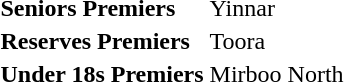<table>
<tr>
<td><strong>Seniors Premiers</strong></td>
<td>Yinnar</td>
</tr>
<tr>
<td><strong>Reserves Premiers</strong></td>
<td>Toora</td>
</tr>
<tr>
<td><strong>Under 18s Premiers</strong></td>
<td>Mirboo North</td>
</tr>
</table>
